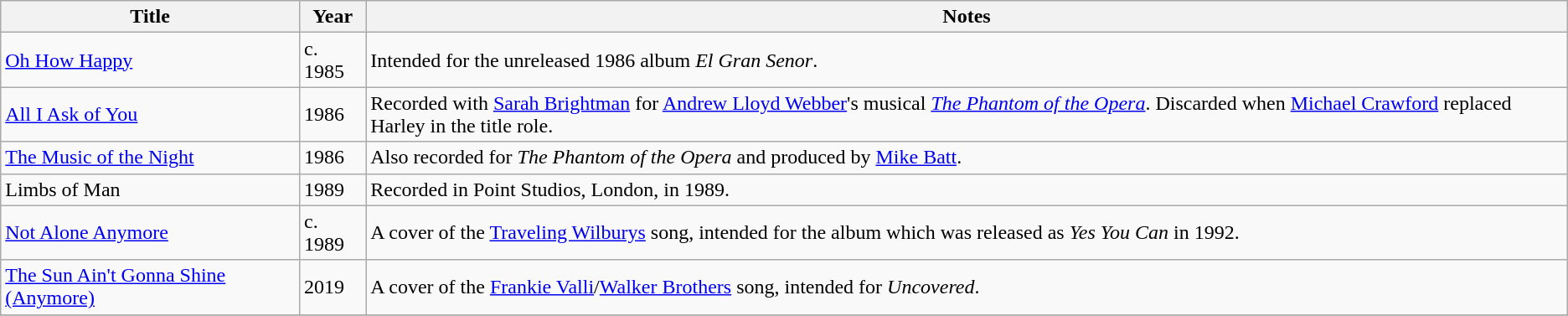<table class="wikitable sortable">
<tr>
<th>Title</th>
<th>Year</th>
<th>Notes</th>
</tr>
<tr>
<td><a href='#'>Oh How Happy</a></td>
<td>c. 1985</td>
<td>Intended for the unreleased 1986 album <em>El Gran Senor</em>.</td>
</tr>
<tr>
<td><a href='#'>All I Ask of You</a></td>
<td>1986</td>
<td>Recorded with <a href='#'>Sarah Brightman</a> for <a href='#'>Andrew Lloyd Webber</a>'s musical <em><a href='#'>The Phantom of the Opera</a></em>. Discarded when <a href='#'>Michael Crawford</a> replaced Harley in the title role.</td>
</tr>
<tr>
<td><a href='#'>The Music of the Night</a></td>
<td>1986</td>
<td>Also recorded for <em>The Phantom of the Opera</em> and produced by <a href='#'>Mike Batt</a>.</td>
</tr>
<tr>
<td>Limbs of Man</td>
<td>1989</td>
<td>Recorded in Point Studios, London, in 1989.</td>
</tr>
<tr>
<td><a href='#'>Not Alone Anymore</a></td>
<td>c. 1989</td>
<td>A cover of the <a href='#'>Traveling Wilburys</a> song, intended for the album which was released as <em>Yes You Can</em> in 1992.</td>
</tr>
<tr>
<td><a href='#'>The Sun Ain't Gonna Shine (Anymore)</a></td>
<td>2019</td>
<td>A cover of the <a href='#'>Frankie Valli</a>/<a href='#'>Walker Brothers</a> song, intended for <em>Uncovered</em>.</td>
</tr>
<tr>
</tr>
</table>
